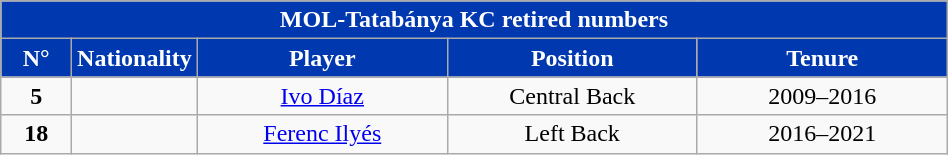<table class="wikitable" style="font-size:100%; text-align:center; width:50%">
<tr>
<th colspan=5 style="background-color:#0038af;color:#FFFFFF;text-align:center;"> MOL-Tatabánya KC retired numbers</th>
</tr>
<tr>
<th style="width:40px; background:#0038af; color:#FFFFFF;">N°</th>
<th style="width:40px; background:#0038af; color:#FFFFFF;">Nationality</th>
<th style="width:160px; background:#0038af; color:#FFFFFF;">Player</th>
<th style="width:160px; background:#0038af; color:#FFFFFF;">Position</th>
<th style="width:160px; background:#0038af; color:#FFFFFF;">Tenure</th>
</tr>
<tr>
<td><strong>5</strong></td>
<td></td>
<td><a href='#'>Ivo Díaz</a></td>
<td>Central Back</td>
<td>2009–2016</td>
</tr>
<tr>
<td><strong>18</strong></td>
<td></td>
<td><a href='#'>Ferenc Ilyés</a></td>
<td>Left Back</td>
<td>2016–2021</td>
</tr>
</table>
